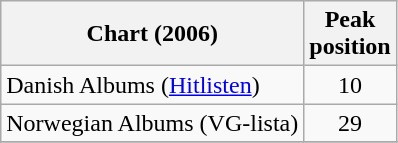<table class="wikitable sortable plainrowheaders">
<tr>
<th scope="col">Chart (2006)</th>
<th scope="col">Peak<br>position</th>
</tr>
<tr>
<td>Danish Albums (<a href='#'>Hitlisten</a>)</td>
<td style="text-align:center;">10</td>
</tr>
<tr>
<td>Norwegian Albums (VG-lista)</td>
<td style="text-align:center;">29</td>
</tr>
<tr>
</tr>
</table>
